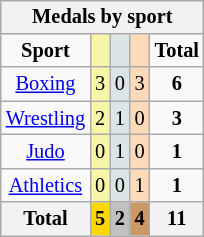<table class=wikitable style="font-size:85%; float:right">
<tr bgcolor=efefef>
<th colspan=7>Medals by sport</th>
</tr>
<tr align=center>
<td><strong>Sport</strong></td>
<td bgcolor=f7f6a8></td>
<td bgcolor=dce5e5></td>
<td bgcolor=ffdab9></td>
<td><strong>Total</strong></td>
</tr>
<tr align=center>
<td><a href='#'>Boxing</a></td>
<td style="background:#F7F6A8;">3</td>
<td style="background:#DCE5E5;">0</td>
<td style="background:#FFDAB9;">3</td>
<td><strong>6</strong></td>
</tr>
<tr align=center>
<td><a href='#'>Wrestling</a></td>
<td style="background:#F7F6A8;">2</td>
<td style="background:#DCE5E5;">1</td>
<td style="background:#FFDAB9;">0</td>
<td><strong>3</strong></td>
</tr>
<tr align=center>
<td><a href='#'>Judo</a></td>
<td style="background:#F7F6A8;">0</td>
<td style="background:#DCE5E5;">1</td>
<td style="background:#FFDAB9;">0</td>
<td><strong>1</strong></td>
</tr>
<tr align=center>
<td><a href='#'>Athletics</a></td>
<td style="background:#F7F6A8;">0</td>
<td style="background:#DCE5E5;">0</td>
<td style="background:#FFDAB9;">1</td>
<td><strong>1</strong></td>
</tr>
<tr align=center>
<th>Total</th>
<th style="background:gold">5</th>
<th style="background:silver">2</th>
<th style="background:#c96">4</th>
<th>11</th>
</tr>
</table>
